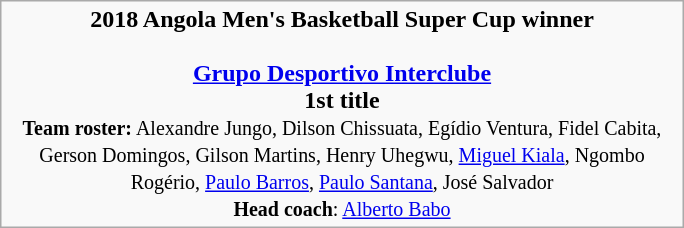<table class="wikitable" width=36% style="text-align:center; margin:auto">
<tr align=center>
<td><strong>2018 Angola Men's Basketball Super Cup winner</strong><br><br><strong><a href='#'>Grupo Desportivo Interclube</a></strong><br><strong>1st title</strong><br><small><strong>Team roster:</strong> Alexandre Jungo, Dilson Chissuata, Egídio Ventura, Fidel Cabita, Gerson Domingos, Gilson Martins, Henry Uhegwu, <a href='#'>Miguel Kiala</a>, Ngombo Rogério, <a href='#'>Paulo Barros</a>, <a href='#'>Paulo Santana</a>, José Salvador <br><strong>Head coach</strong>: <a href='#'>Alberto Babo</a></small></td>
</tr>
</table>
